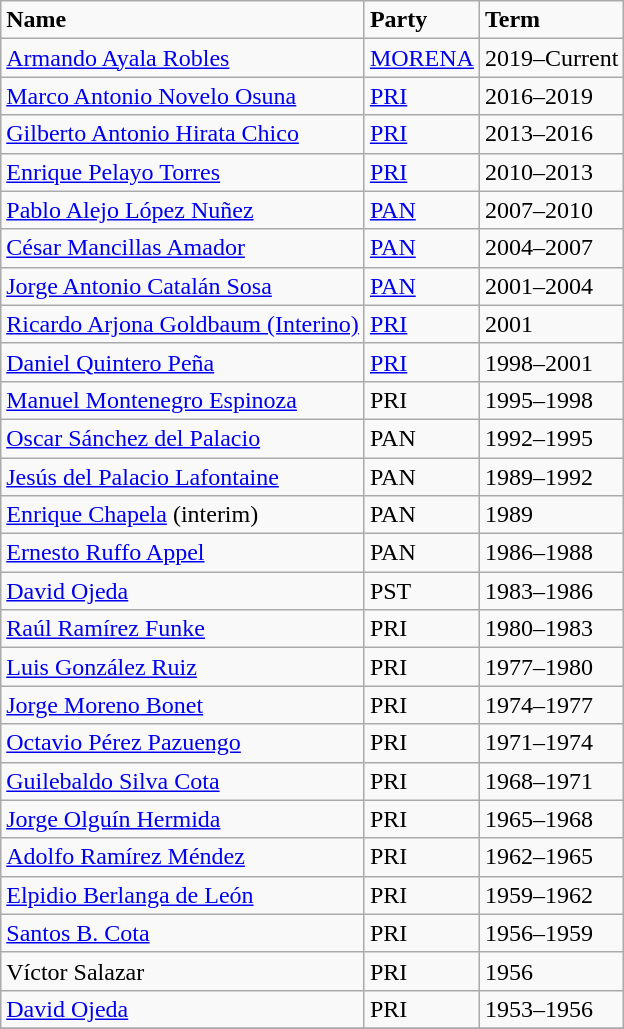<table class="wikitable sortable">
<tr>
<td><strong>Name</strong></td>
<td><strong>Party</strong></td>
<td><strong>Term</strong></td>
</tr>
<tr>
<td><a href='#'>Armando Ayala Robles</a></td>
<td><a href='#'>MORENA</a></td>
<td>2019–Current</td>
</tr>
<tr>
<td><a href='#'>Marco Antonio Novelo Osuna</a></td>
<td><a href='#'>PRI</a></td>
<td>2016–2019</td>
</tr>
<tr>
<td><a href='#'>Gilberto Antonio Hirata Chico</a></td>
<td><a href='#'>PRI</a></td>
<td>2013–2016</td>
</tr>
<tr>
<td><a href='#'>Enrique Pelayo Torres</a></td>
<td><a href='#'>PRI</a></td>
<td>2010–2013</td>
</tr>
<tr>
<td><a href='#'>Pablo Alejo López Nuñez</a></td>
<td><a href='#'>PAN</a></td>
<td>2007–2010</td>
</tr>
<tr>
<td><a href='#'>César Mancillas Amador</a></td>
<td><a href='#'>PAN</a></td>
<td>2004–2007</td>
</tr>
<tr>
<td><a href='#'>Jorge Antonio Catalán Sosa</a></td>
<td><a href='#'>PAN</a></td>
<td>2001–2004</td>
</tr>
<tr>
<td><a href='#'>Ricardo Arjona Goldbaum (Interino)</a></td>
<td><a href='#'>PRI</a></td>
<td>2001</td>
</tr>
<tr>
<td><a href='#'>Daniel Quintero Peña</a></td>
<td><a href='#'>PRI</a></td>
<td>1998–2001</td>
</tr>
<tr>
<td><a href='#'>Manuel Montenegro Espinoza</a></td>
<td>PRI</td>
<td>1995–1998</td>
</tr>
<tr>
<td><a href='#'>Oscar Sánchez del Palacio</a></td>
<td>PAN</td>
<td>1992–1995</td>
</tr>
<tr>
<td><a href='#'>Jesús del Palacio Lafontaine</a></td>
<td>PAN</td>
<td>1989–1992</td>
</tr>
<tr>
<td><a href='#'>Enrique Chapela</a> (interim)</td>
<td>PAN</td>
<td>1989</td>
</tr>
<tr>
<td><a href='#'>Ernesto Ruffo Appel</a></td>
<td>PAN</td>
<td>1986–1988</td>
</tr>
<tr>
<td><a href='#'>David Ojeda</a></td>
<td>PST</td>
<td>1983–1986</td>
</tr>
<tr>
<td><a href='#'>Raúl Ramírez Funke</a></td>
<td>PRI</td>
<td>1980–1983</td>
</tr>
<tr>
<td><a href='#'>Luis González Ruiz</a></td>
<td>PRI</td>
<td>1977–1980</td>
</tr>
<tr>
<td><a href='#'>Jorge Moreno Bonet</a></td>
<td>PRI</td>
<td>1974–1977</td>
</tr>
<tr>
<td><a href='#'>Octavio Pérez Pazuengo</a></td>
<td>PRI</td>
<td>1971–1974</td>
</tr>
<tr>
<td><a href='#'>Guilebaldo Silva Cota</a></td>
<td>PRI</td>
<td>1968–1971</td>
</tr>
<tr>
<td><a href='#'>Jorge Olguín Hermida</a></td>
<td>PRI</td>
<td>1965–1968</td>
</tr>
<tr>
<td><a href='#'>Adolfo Ramírez Méndez</a></td>
<td>PRI</td>
<td>1962–1965</td>
</tr>
<tr>
<td><a href='#'>Elpidio Berlanga de León</a></td>
<td>PRI</td>
<td>1959–1962</td>
</tr>
<tr>
<td><a href='#'>Santos B. Cota</a></td>
<td>PRI</td>
<td>1956–1959</td>
</tr>
<tr>
<td>Víctor Salazar</td>
<td>PRI</td>
<td>1956</td>
</tr>
<tr>
<td><a href='#'>David Ojeda</a></td>
<td>PRI</td>
<td>1953–1956</td>
</tr>
<tr>
</tr>
</table>
